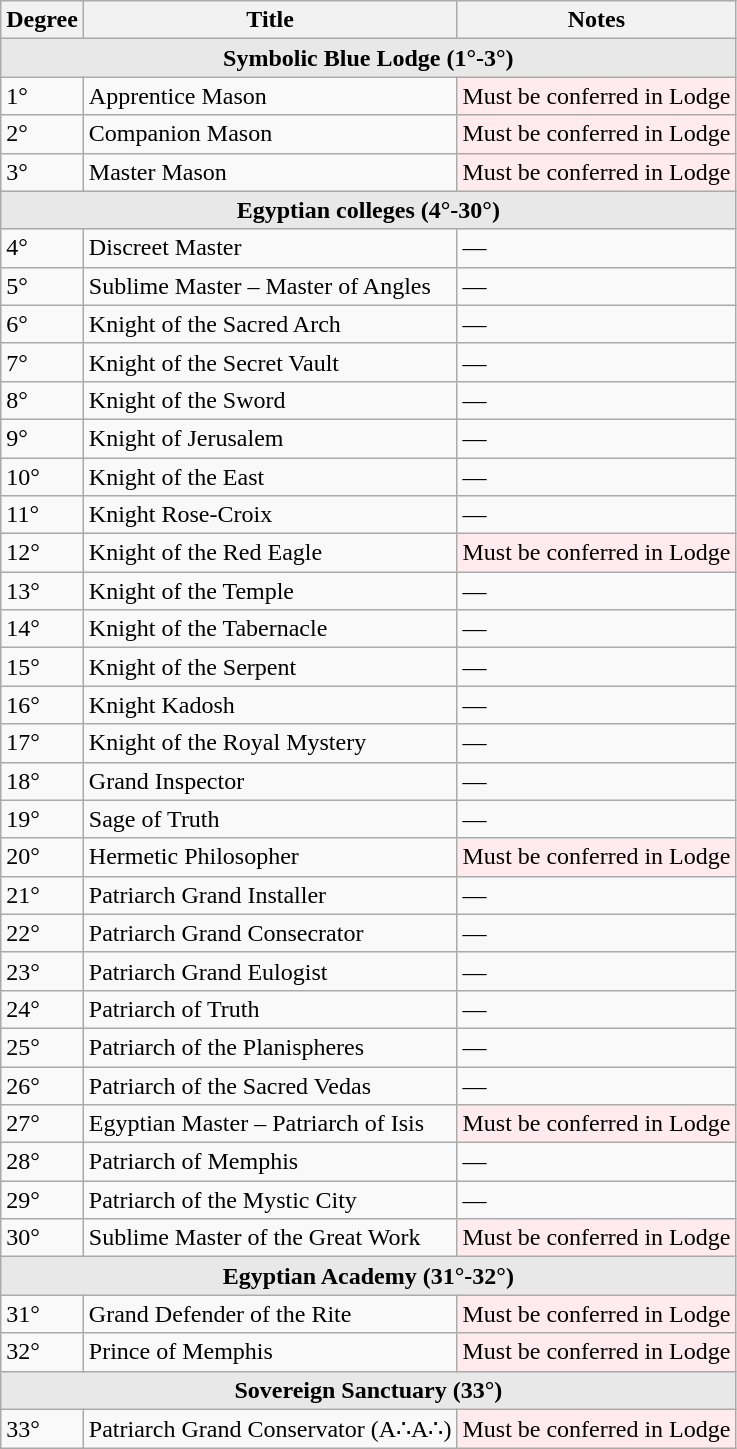<table class="wikitable">
<tr>
<th>Degree</th>
<th>Title</th>
<th>Notes</th>
</tr>
<tr>
<th colspan="5" style="background-color:#E8E8E8;">Symbolic Blue Lodge (1°-3°)</th>
</tr>
<tr>
<td>1°</td>
<td>Apprentice Mason</td>
<td style="background-color:#FFEBEE;">Must be conferred in Lodge</td>
</tr>
<tr>
<td>2°</td>
<td>Companion Mason</td>
<td style="background-color:#FFEBEE;">Must be conferred in Lodge</td>
</tr>
<tr>
<td>3°</td>
<td>Master Mason</td>
<td style="background-color:#FFEBEE;">Must be conferred in Lodge</td>
</tr>
<tr>
<th colspan="5" style="background-color:#E8E8E8;">Egyptian colleges (4°-30°)</th>
</tr>
<tr>
<td>4°</td>
<td>Discreet Master</td>
<td>—</td>
</tr>
<tr>
<td>5°</td>
<td>Sublime Master – Master of Angles</td>
<td>—</td>
</tr>
<tr>
<td>6°</td>
<td>Knight of the Sacred Arch</td>
<td>—</td>
</tr>
<tr>
<td>7°</td>
<td>Knight of the Secret Vault</td>
<td>—</td>
</tr>
<tr>
<td>8°</td>
<td>Knight of the Sword</td>
<td>—</td>
</tr>
<tr>
<td>9°</td>
<td>Knight of Jerusalem</td>
<td>—</td>
</tr>
<tr>
<td>10°</td>
<td>Knight of the East</td>
<td>—</td>
</tr>
<tr>
<td>11°</td>
<td>Knight Rose-Croix</td>
<td>—</td>
</tr>
<tr>
<td>12°</td>
<td>Knight of the Red Eagle</td>
<td style="background-color:#FFEBEE;">Must be conferred in Lodge</td>
</tr>
<tr>
<td>13°</td>
<td>Knight of the Temple</td>
<td>—</td>
</tr>
<tr>
<td>14°</td>
<td>Knight of the Tabernacle</td>
<td>—</td>
</tr>
<tr>
<td>15°</td>
<td>Knight of the Serpent</td>
<td>—</td>
</tr>
<tr>
<td>16°</td>
<td>Knight Kadosh</td>
<td>—</td>
</tr>
<tr>
<td>17°</td>
<td>Knight of the Royal Mystery</td>
<td>—</td>
</tr>
<tr>
<td>18°</td>
<td>Grand Inspector</td>
<td>—</td>
</tr>
<tr>
<td>19°</td>
<td>Sage of Truth</td>
<td>—</td>
</tr>
<tr>
<td>20°</td>
<td>Hermetic Philosopher</td>
<td style="background-color:#FFEBEE;">Must be conferred in Lodge</td>
</tr>
<tr>
<td>21°</td>
<td>Patriarch Grand Installer</td>
<td>—</td>
</tr>
<tr>
<td>22°</td>
<td>Patriarch Grand Consecrator</td>
<td>—</td>
</tr>
<tr>
<td>23°</td>
<td>Patriarch Grand Eulogist</td>
<td>—</td>
</tr>
<tr>
<td>24°</td>
<td>Patriarch of Truth</td>
<td>—</td>
</tr>
<tr>
<td>25°</td>
<td>Patriarch of the Planispheres</td>
<td>—</td>
</tr>
<tr>
<td>26°</td>
<td>Patriarch of the Sacred Vedas</td>
<td>—</td>
</tr>
<tr>
<td>27°</td>
<td>Egyptian Master – Patriarch of Isis</td>
<td style="background-color:#FFEBEE;">Must be conferred in Lodge</td>
</tr>
<tr>
<td>28°</td>
<td>Patriarch of Memphis</td>
<td>—</td>
</tr>
<tr>
<td>29°</td>
<td>Patriarch of the Mystic City</td>
<td>—</td>
</tr>
<tr>
<td>30°</td>
<td>Sublime Master of the Great Work</td>
<td style="background-color:#FFEBEE;">Must be conferred in Lodge</td>
</tr>
<tr>
<th colspan="3" style="background-color:#E8E8E8;">Egyptian Academy (31°-32°)</th>
</tr>
<tr>
<td>31°</td>
<td>Grand Defender of the Rite</td>
<td style="background-color:#FFEBEE;">Must be conferred in Lodge</td>
</tr>
<tr>
<td>32°</td>
<td>Prince of Memphis</td>
<td style="background-color:#FFEBEE;">Must be conferred in Lodge</td>
</tr>
<tr>
<th colspan="3" style="background-color:#E8E8E8;">Sovereign Sanctuary (33°)</th>
</tr>
<tr>
<td>33°</td>
<td>Patriarch Grand Conservator (A∴A∴)</td>
<td style="background-color:#FFEBEE;">Must be conferred in Lodge</td>
</tr>
</table>
